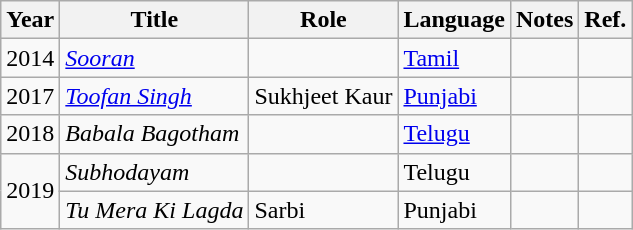<table class="wikitable sortable">
<tr>
<th>Year</th>
<th>Title</th>
<th>Role</th>
<th>Language</th>
<th>Notes</th>
<th>Ref.</th>
</tr>
<tr>
<td>2014</td>
<td><em><a href='#'>Sooran</a></em></td>
<td></td>
<td><a href='#'>Tamil</a></td>
<td></td>
<td></td>
</tr>
<tr>
<td>2017</td>
<td><em><a href='#'>Toofan Singh</a></em></td>
<td>Sukhjeet Kaur</td>
<td><a href='#'>Punjabi</a></td>
<td></td>
<td></td>
</tr>
<tr>
<td>2018</td>
<td><em>Babala Bagotham</em></td>
<td></td>
<td><a href='#'>Telugu</a></td>
<td></td>
<td></td>
</tr>
<tr>
<td rowspan="2">2019</td>
<td><em>Subhodayam</em></td>
<td></td>
<td>Telugu</td>
<td></td>
<td></td>
</tr>
<tr>
<td><em>Tu Mera Ki Lagda</em></td>
<td>Sarbi</td>
<td>Punjabi</td>
<td></td>
<td></td>
</tr>
</table>
